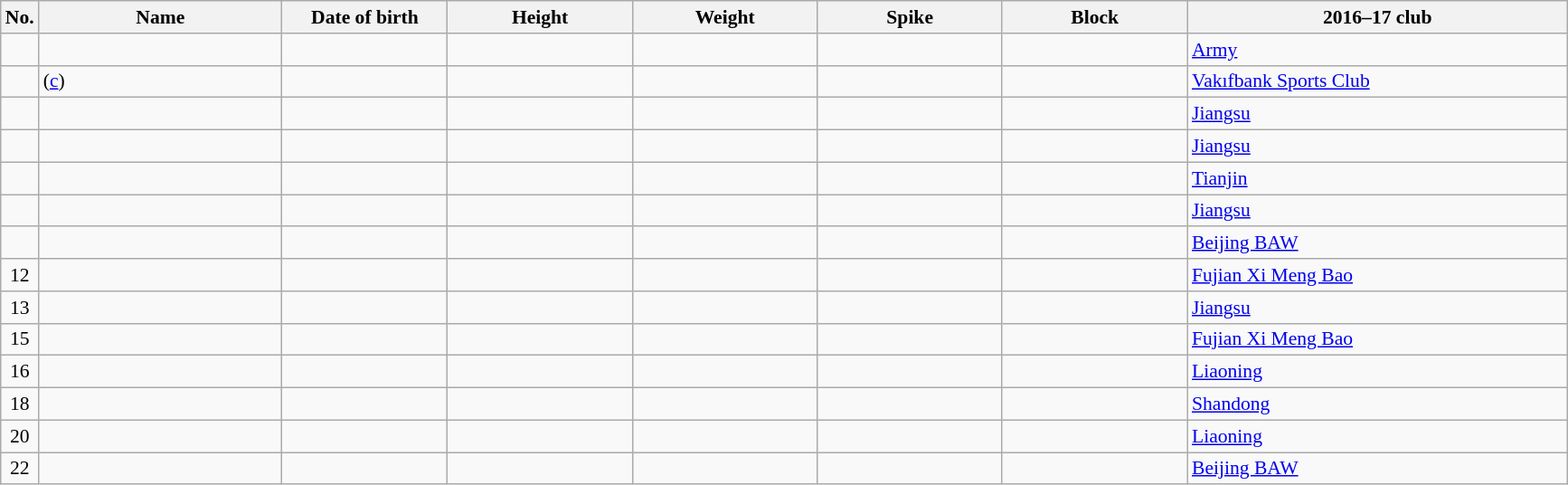<table class="wikitable sortable" style="font-size:90%; text-align:center;">
<tr>
<th>No.</th>
<th style="width:12em">Name</th>
<th style="width:8em">Date of birth</th>
<th style="width:9em">Height</th>
<th style="width:9em">Weight</th>
<th style="width:9em">Spike</th>
<th style="width:9em">Block</th>
<th style="width:19em">2016–17 club</th>
</tr>
<tr>
<td></td>
<td align=left></td>
<td align=right></td>
<td></td>
<td></td>
<td></td>
<td></td>
<td align=left> <a href='#'>Army</a></td>
</tr>
<tr>
<td></td>
<td align=left> (<a href='#'>c</a>)</td>
<td align=right></td>
<td></td>
<td></td>
<td></td>
<td></td>
<td align=left> <a href='#'>Vakıfbank Sports Club</a></td>
</tr>
<tr>
<td></td>
<td align=left></td>
<td align=right></td>
<td></td>
<td></td>
<td></td>
<td></td>
<td align=left> <a href='#'>Jiangsu</a></td>
</tr>
<tr>
<td></td>
<td align=left></td>
<td align=right></td>
<td></td>
<td></td>
<td></td>
<td></td>
<td align=left> <a href='#'>Jiangsu</a></td>
</tr>
<tr>
<td></td>
<td align=left></td>
<td align=right></td>
<td></td>
<td></td>
<td></td>
<td></td>
<td align=left> <a href='#'>Tianjin</a></td>
</tr>
<tr>
<td></td>
<td align=left></td>
<td align=right></td>
<td></td>
<td></td>
<td></td>
<td></td>
<td align=left> <a href='#'>Jiangsu</a></td>
</tr>
<tr>
<td></td>
<td align=left></td>
<td align=right></td>
<td></td>
<td></td>
<td></td>
<td></td>
<td align=left> <a href='#'>Beijing BAW</a></td>
</tr>
<tr>
<td>12</td>
<td align=left></td>
<td align=right></td>
<td></td>
<td></td>
<td></td>
<td></td>
<td align=left> <a href='#'>Fujian Xi Meng Bao</a></td>
</tr>
<tr>
<td>13</td>
<td align=left></td>
<td align=right></td>
<td></td>
<td></td>
<td></td>
<td></td>
<td align=left> <a href='#'>Jiangsu</a></td>
</tr>
<tr>
<td>15</td>
<td align=left></td>
<td align=right></td>
<td></td>
<td></td>
<td></td>
<td></td>
<td align=left> <a href='#'>Fujian Xi Meng Bao</a></td>
</tr>
<tr>
<td>16</td>
<td align=left></td>
<td align=right></td>
<td></td>
<td></td>
<td></td>
<td></td>
<td align=left> <a href='#'>Liaoning</a></td>
</tr>
<tr>
<td>18</td>
<td align=left></td>
<td align=right></td>
<td></td>
<td></td>
<td></td>
<td></td>
<td align=left> <a href='#'>Shandong</a></td>
</tr>
<tr>
<td>20</td>
<td align=left></td>
<td align=right></td>
<td></td>
<td></td>
<td></td>
<td></td>
<td align=left> <a href='#'>Liaoning</a></td>
</tr>
<tr>
<td>22</td>
<td align=left></td>
<td align=right></td>
<td></td>
<td></td>
<td></td>
<td></td>
<td align=left> <a href='#'>Beijing BAW</a></td>
</tr>
</table>
